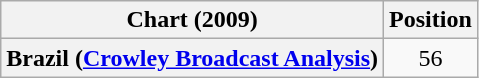<table class="wikitable plainrowheaders" style="text-align:center">
<tr>
<th scope="col">Chart (2009)</th>
<th scope="col">Position</th>
</tr>
<tr>
<th scope="row">Brazil (<a href='#'>Crowley Broadcast Analysis</a>)</th>
<td>56</td>
</tr>
</table>
